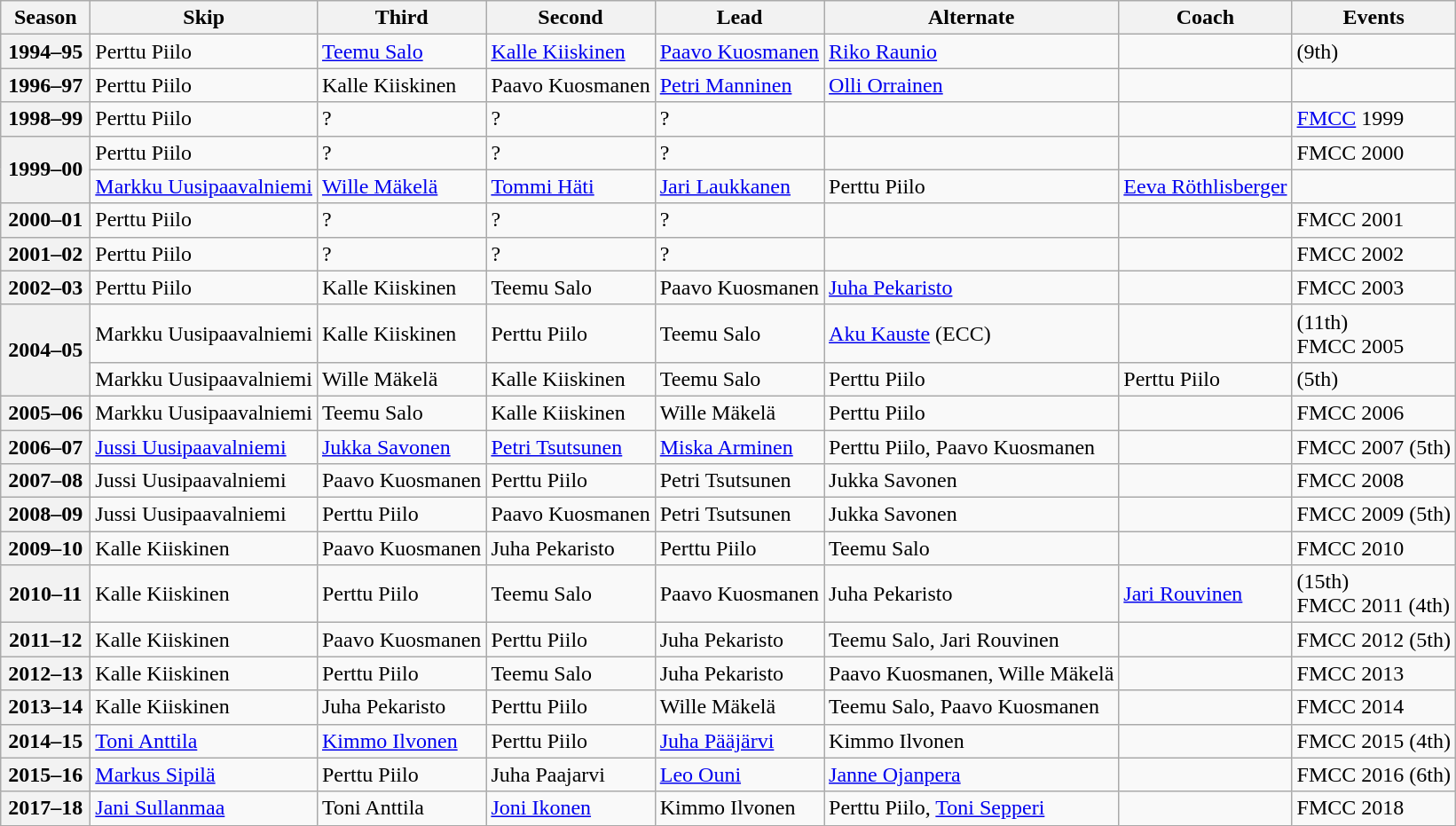<table class="wikitable">
<tr>
<th scope="col" width=60>Season</th>
<th scope="col">Skip</th>
<th scope="col">Third</th>
<th scope="col">Second</th>
<th scope="col">Lead</th>
<th scope="col">Alternate</th>
<th scope="col">Coach</th>
<th scope="col">Events</th>
</tr>
<tr>
<th scope="row">1994–95</th>
<td>Perttu Piilo</td>
<td><a href='#'>Teemu Salo</a></td>
<td><a href='#'>Kalle Kiiskinen</a></td>
<td><a href='#'>Paavo Kuosmanen</a></td>
<td><a href='#'>Riko Raunio</a></td>
<td></td>
<td> (9th)</td>
</tr>
<tr>
<th scope="row">1996–97</th>
<td>Perttu Piilo</td>
<td>Kalle Kiiskinen</td>
<td>Paavo Kuosmanen</td>
<td><a href='#'>Petri Manninen</a></td>
<td><a href='#'>Olli Orrainen</a></td>
<td></td>
<td> </td>
</tr>
<tr>
<th scope="row">1998–99</th>
<td>Perttu Piilo</td>
<td>?</td>
<td>?</td>
<td>?</td>
<td></td>
<td></td>
<td><a href='#'>FMCC</a> 1999 </td>
</tr>
<tr>
<th scope="row" rowspan=2>1999–00</th>
<td>Perttu Piilo</td>
<td>?</td>
<td>?</td>
<td>?</td>
<td></td>
<td></td>
<td>FMCC 2000 </td>
</tr>
<tr>
<td><a href='#'>Markku Uusipaavalniemi</a></td>
<td><a href='#'>Wille Mäkelä</a></td>
<td><a href='#'>Tommi Häti</a></td>
<td><a href='#'>Jari Laukkanen</a></td>
<td>Perttu Piilo</td>
<td><a href='#'>Eeva Röthlisberger</a></td>
<td> </td>
</tr>
<tr>
<th scope="row">2000–01</th>
<td>Perttu Piilo</td>
<td>?</td>
<td>?</td>
<td>?</td>
<td></td>
<td></td>
<td>FMCC 2001 </td>
</tr>
<tr>
<th scope="row">2001–02</th>
<td>Perttu Piilo</td>
<td>?</td>
<td>?</td>
<td>?</td>
<td></td>
<td></td>
<td>FMCC 2002 </td>
</tr>
<tr>
<th scope="row">2002–03</th>
<td>Perttu Piilo</td>
<td>Kalle Kiiskinen</td>
<td>Teemu Salo</td>
<td>Paavo Kuosmanen</td>
<td><a href='#'>Juha Pekaristo</a></td>
<td></td>
<td>FMCC 2003 </td>
</tr>
<tr>
<th scope="row" rowspan=2>2004–05</th>
<td>Markku Uusipaavalniemi</td>
<td>Kalle Kiiskinen</td>
<td>Perttu Piilo</td>
<td>Teemu Salo</td>
<td><a href='#'>Aku Kauste</a> (ECC)</td>
<td></td>
<td> (11th)<br>FMCC 2005 </td>
</tr>
<tr>
<td>Markku Uusipaavalniemi</td>
<td>Wille Mäkelä</td>
<td>Kalle Kiiskinen</td>
<td>Teemu Salo</td>
<td>Perttu Piilo</td>
<td>Perttu Piilo</td>
<td> (5th)</td>
</tr>
<tr>
<th scope="row">2005–06</th>
<td>Markku Uusipaavalniemi</td>
<td>Teemu Salo</td>
<td>Kalle Kiiskinen</td>
<td>Wille Mäkelä</td>
<td>Perttu Piilo</td>
<td></td>
<td>FMCC 2006 </td>
</tr>
<tr>
<th scope="row">2006–07</th>
<td><a href='#'>Jussi Uusipaavalniemi</a></td>
<td><a href='#'>Jukka Savonen</a></td>
<td><a href='#'>Petri Tsutsunen</a></td>
<td><a href='#'>Miska Arminen</a></td>
<td>Perttu Piilo, Paavo Kuosmanen</td>
<td></td>
<td>FMCC 2007 (5th)</td>
</tr>
<tr>
<th scope="row">2007–08</th>
<td>Jussi Uusipaavalniemi</td>
<td>Paavo Kuosmanen</td>
<td>Perttu Piilo</td>
<td>Petri Tsutsunen</td>
<td>Jukka Savonen</td>
<td></td>
<td>FMCC 2008 </td>
</tr>
<tr>
<th scope="row">2008–09</th>
<td>Jussi Uusipaavalniemi</td>
<td>Perttu Piilo</td>
<td>Paavo Kuosmanen</td>
<td>Petri Tsutsunen</td>
<td>Jukka Savonen</td>
<td></td>
<td>FMCC 2009 (5th)</td>
</tr>
<tr>
<th scope="row">2009–10</th>
<td>Kalle Kiiskinen</td>
<td>Paavo Kuosmanen</td>
<td>Juha Pekaristo</td>
<td>Perttu Piilo</td>
<td>Teemu Salo</td>
<td></td>
<td>FMCC 2010 </td>
</tr>
<tr>
<th scope="row">2010–11</th>
<td>Kalle Kiiskinen</td>
<td>Perttu Piilo</td>
<td>Teemu Salo</td>
<td>Paavo Kuosmanen</td>
<td>Juha Pekaristo</td>
<td><a href='#'>Jari Rouvinen</a></td>
<td> (15th)<br>FMCC 2011 (4th)</td>
</tr>
<tr>
<th scope="row">2011–12</th>
<td>Kalle Kiiskinen</td>
<td>Paavo Kuosmanen</td>
<td>Perttu Piilo</td>
<td>Juha Pekaristo</td>
<td>Teemu Salo, Jari Rouvinen</td>
<td></td>
<td>FMCC 2012 (5th)</td>
</tr>
<tr>
<th scope="row">2012–13</th>
<td>Kalle Kiiskinen</td>
<td>Perttu Piilo</td>
<td>Teemu Salo</td>
<td>Juha Pekaristo</td>
<td>Paavo Kuosmanen, Wille Mäkelä</td>
<td></td>
<td>FMCC 2013 </td>
</tr>
<tr>
<th scope="row">2013–14</th>
<td>Kalle Kiiskinen</td>
<td>Juha Pekaristo</td>
<td>Perttu Piilo</td>
<td>Wille Mäkelä</td>
<td>Teemu Salo, Paavo Kuosmanen</td>
<td></td>
<td>FMCC 2014 </td>
</tr>
<tr>
<th scope="row">2014–15</th>
<td><a href='#'>Toni Anttila</a></td>
<td><a href='#'>Kimmo Ilvonen</a></td>
<td>Perttu Piilo</td>
<td><a href='#'>Juha Pääjärvi</a></td>
<td>Kimmo Ilvonen</td>
<td></td>
<td>FMCC 2015 (4th)</td>
</tr>
<tr>
<th scope="row">2015–16</th>
<td><a href='#'>Markus Sipilä</a></td>
<td>Perttu Piilo</td>
<td>Juha Paajarvi</td>
<td><a href='#'>Leo Ouni</a></td>
<td><a href='#'>Janne Ojanpera</a></td>
<td></td>
<td>FMCC 2016 (6th)</td>
</tr>
<tr>
<th scope="row">2017–18</th>
<td><a href='#'>Jani Sullanmaa</a></td>
<td>Toni Anttila</td>
<td><a href='#'>Joni Ikonen</a></td>
<td>Kimmo Ilvonen</td>
<td>Perttu Piilo, <a href='#'>Toni Sepperi</a></td>
<td></td>
<td>FMCC 2018 </td>
</tr>
</table>
